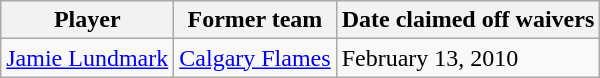<table class="wikitable">
<tr>
<th>Player</th>
<th>Former team</th>
<th>Date claimed off waivers</th>
</tr>
<tr>
<td><a href='#'>Jamie Lundmark</a></td>
<td><a href='#'>Calgary Flames</a></td>
<td>February 13, 2010</td>
</tr>
</table>
